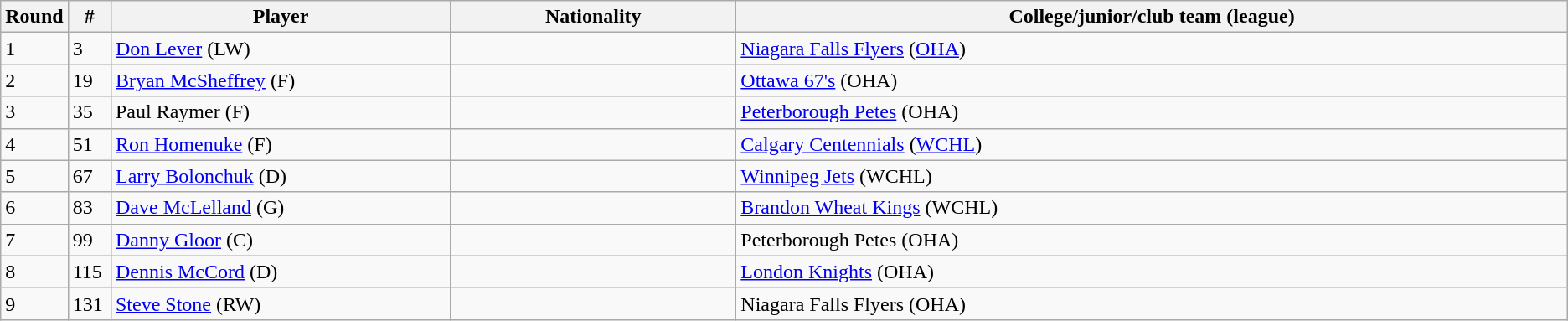<table class="wikitable">
<tr>
<th bgcolor="#DDDDFF" width="2.75%">Round</th>
<th bgcolor="#DDDDFF" width="2.75%">#</th>
<th bgcolor="#DDDDFF" width="22.0%">Player</th>
<th bgcolor="#DDDDFF" width="18.5%">Nationality</th>
<th bgcolor="#DDDDFF" width="100.0%">College/junior/club team (league)</th>
</tr>
<tr>
<td>1</td>
<td>3</td>
<td><a href='#'>Don Lever</a> (LW)</td>
<td></td>
<td><a href='#'>Niagara Falls Flyers</a> (<a href='#'>OHA</a>)</td>
</tr>
<tr>
<td>2</td>
<td>19</td>
<td><a href='#'>Bryan McSheffrey</a> (F)</td>
<td></td>
<td><a href='#'>Ottawa 67's</a> (OHA)</td>
</tr>
<tr>
<td>3</td>
<td>35</td>
<td>Paul Raymer (F)</td>
<td></td>
<td><a href='#'>Peterborough Petes</a> (OHA)</td>
</tr>
<tr>
<td>4</td>
<td>51</td>
<td><a href='#'>Ron Homenuke</a> (F)</td>
<td></td>
<td><a href='#'>Calgary Centennials</a> (<a href='#'>WCHL</a>)</td>
</tr>
<tr>
<td>5</td>
<td>67</td>
<td><a href='#'>Larry Bolonchuk</a> (D)</td>
<td></td>
<td><a href='#'>Winnipeg Jets</a> (WCHL)</td>
</tr>
<tr>
<td>6</td>
<td>83</td>
<td><a href='#'>Dave McLelland</a> (G)</td>
<td></td>
<td><a href='#'>Brandon Wheat Kings</a> (WCHL)</td>
</tr>
<tr>
<td>7</td>
<td>99</td>
<td><a href='#'>Danny Gloor</a> (C)</td>
<td></td>
<td>Peterborough Petes (OHA)</td>
</tr>
<tr>
<td>8</td>
<td>115</td>
<td><a href='#'>Dennis McCord</a> (D)</td>
<td></td>
<td><a href='#'>London Knights</a> (OHA)</td>
</tr>
<tr>
<td>9</td>
<td>131</td>
<td><a href='#'>Steve Stone</a> (RW)</td>
<td></td>
<td>Niagara Falls Flyers (OHA)</td>
</tr>
</table>
